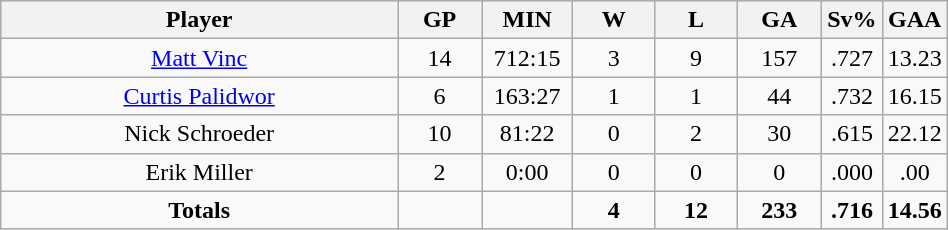<table class="wikitable sortable" width="50%">
<tr align="center"  bgcolor="#dddddd">
<th width="50%">Player</th>
<th width="10%">GP</th>
<th width="10%">MIN</th>
<th width="10%">W</th>
<th width="10%">L</th>
<th width="10%">GA</th>
<th width="10%">Sv%</th>
<th width="10%">GAA</th>
</tr>
<tr align=center>
<td><a href='#'>Matt Vinc</a></td>
<td>14</td>
<td>712:15</td>
<td>3</td>
<td>9</td>
<td>157</td>
<td>.727</td>
<td>13.23</td>
</tr>
<tr align=center>
<td><a href='#'>Curtis Palidwor</a></td>
<td>6</td>
<td>163:27</td>
<td>1</td>
<td>1</td>
<td>44</td>
<td>.732</td>
<td>16.15</td>
</tr>
<tr align=center>
<td>Nick Schroeder</td>
<td>10</td>
<td>81:22</td>
<td>0</td>
<td>2</td>
<td>30</td>
<td>.615</td>
<td>22.12</td>
</tr>
<tr align=center>
<td>Erik Miller</td>
<td>2</td>
<td>0:00</td>
<td>0</td>
<td>0</td>
<td>0</td>
<td>.000</td>
<td>.00</td>
</tr>
<tr align=center>
<td><strong>Totals</strong></td>
<td></td>
<td></td>
<td><strong>4</strong></td>
<td><strong>12</strong></td>
<td><strong> 233</strong></td>
<td><strong> .716</strong></td>
<td><strong> 14.56</strong></td>
</tr>
</table>
